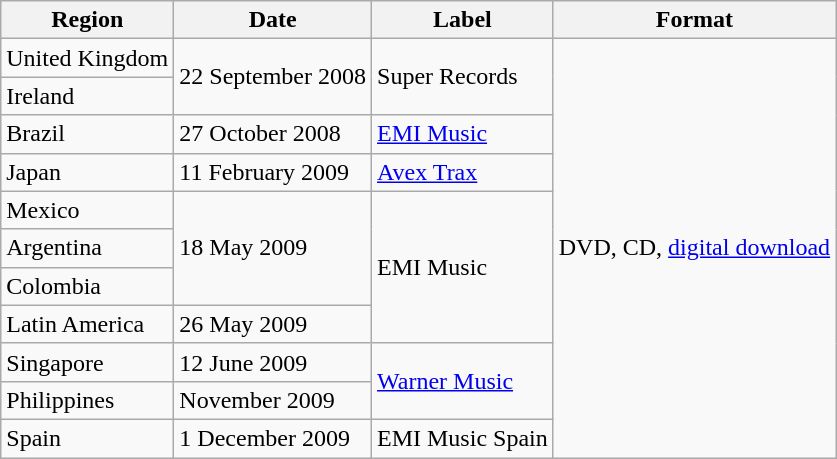<table class="wikitable">
<tr>
<th>Region</th>
<th>Date</th>
<th>Label</th>
<th>Format</th>
</tr>
<tr>
<td>United Kingdom</td>
<td rowspan="2">22 September 2008</td>
<td rowspan="2">Super Records</td>
<td rowspan="11">DVD, CD, <a href='#'>digital download</a></td>
</tr>
<tr>
<td>Ireland</td>
</tr>
<tr>
<td>Brazil</td>
<td>27 October 2008</td>
<td><a href='#'>EMI Music</a></td>
</tr>
<tr>
<td>Japan</td>
<td>11 February 2009</td>
<td><a href='#'>Avex Trax</a></td>
</tr>
<tr>
<td>Mexico</td>
<td rowspan="3">18 May 2009</td>
<td rowspan="4">EMI Music</td>
</tr>
<tr>
<td>Argentina</td>
</tr>
<tr>
<td>Colombia</td>
</tr>
<tr>
<td>Latin America</td>
<td>26 May 2009</td>
</tr>
<tr>
<td>Singapore</td>
<td>12 June 2009</td>
<td rowspan="2"><a href='#'>Warner Music</a></td>
</tr>
<tr>
<td>Philippines</td>
<td>November 2009</td>
</tr>
<tr>
<td>Spain</td>
<td>1 December 2009</td>
<td>EMI Music Spain</td>
</tr>
</table>
